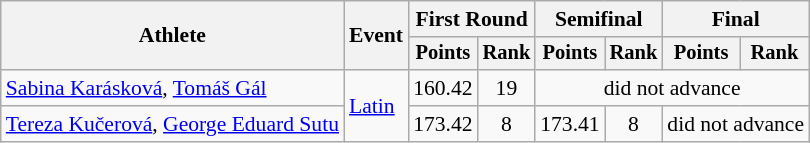<table class="wikitable" style="font-size:90%">
<tr>
<th rowspan="2">Athlete</th>
<th rowspan="2">Event</th>
<th colspan="2">First Round</th>
<th colspan="2">Semifinal</th>
<th colspan="2">Final</th>
</tr>
<tr style="font-size:95%">
<th>Points</th>
<th>Rank</th>
<th>Points</th>
<th>Rank</th>
<th>Points</th>
<th>Rank</th>
</tr>
<tr align="center">
<td align="left"><a href='#'>Sabina Karásková</a>, <a href='#'>Tomáš Gál</a></td>
<td rowspan="2" align="left"><a href='#'>Latin</a></td>
<td>160.42</td>
<td>19</td>
<td colspan="4">did not advance</td>
</tr>
<tr align="center">
<td align="left"><a href='#'>Tereza Kučerová</a>, <a href='#'>George Eduard Sutu</a></td>
<td>173.42</td>
<td>8</td>
<td>173.41</td>
<td>8</td>
<td colspan="2">did not advance</td>
</tr>
</table>
